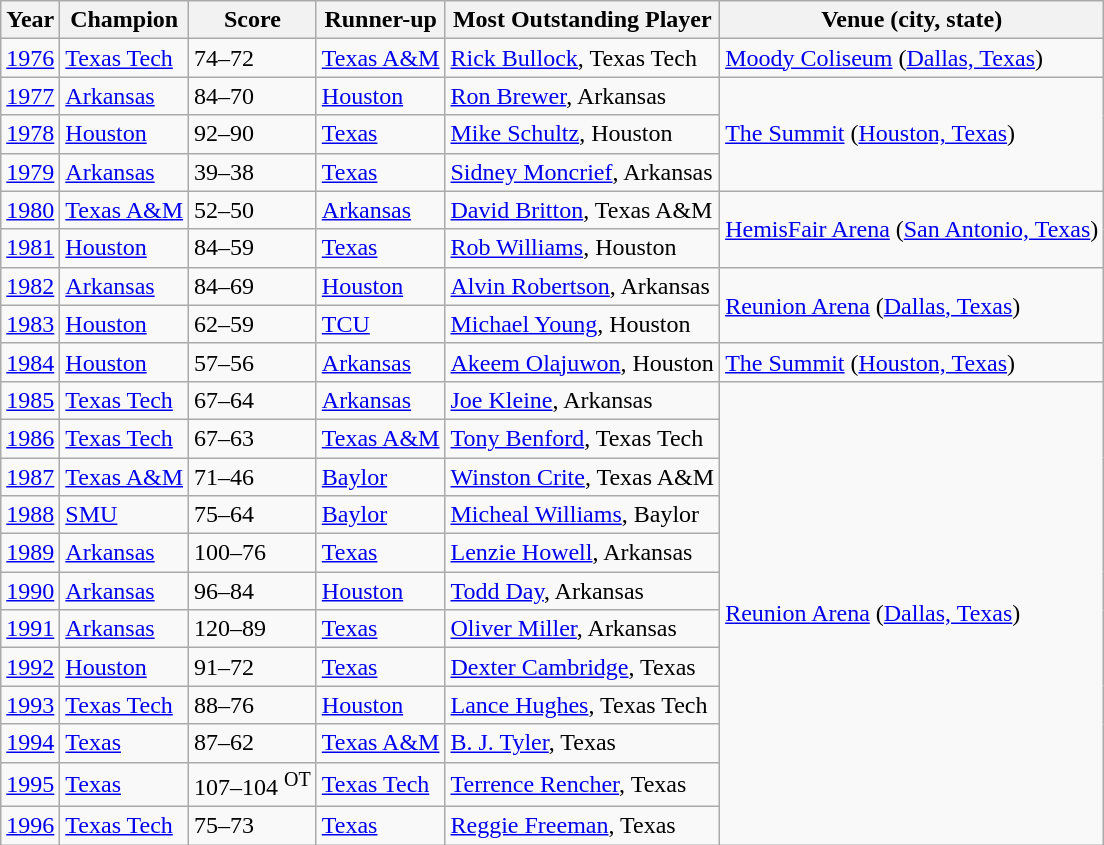<table class="wikitable sortable">
<tr>
<th>Year</th>
<th>Champion</th>
<th>Score</th>
<th>Runner-up</th>
<th>Most Outstanding Player</th>
<th>Venue (city, state)</th>
</tr>
<tr>
<td><a href='#'>1976</a></td>
<td><a href='#'>Texas Tech</a></td>
<td>74–72</td>
<td><a href='#'>Texas A&M</a></td>
<td><a href='#'>Rick Bullock</a>, Texas Tech</td>
<td><a href='#'>Moody Coliseum</a> (<a href='#'>Dallas, Texas</a>)</td>
</tr>
<tr>
<td><a href='#'>1977</a></td>
<td><a href='#'>Arkansas</a></td>
<td>84–70</td>
<td><a href='#'>Houston</a></td>
<td><a href='#'>Ron Brewer</a>, Arkansas</td>
<td rowspan=3><a href='#'>The Summit</a> (<a href='#'>Houston, Texas</a>)</td>
</tr>
<tr>
<td><a href='#'>1978</a></td>
<td><a href='#'>Houston</a></td>
<td>92–90</td>
<td><a href='#'>Texas</a></td>
<td><a href='#'>Mike Schultz</a>, Houston</td>
</tr>
<tr>
<td><a href='#'>1979</a></td>
<td><a href='#'>Arkansas</a></td>
<td>39–38</td>
<td><a href='#'>Texas</a></td>
<td><a href='#'>Sidney Moncrief</a>, Arkansas</td>
</tr>
<tr>
<td><a href='#'>1980</a></td>
<td><a href='#'>Texas A&M</a></td>
<td>52–50</td>
<td><a href='#'>Arkansas</a></td>
<td><a href='#'>David Britton</a>, Texas A&M</td>
<td rowspan=2><a href='#'>HemisFair Arena</a> (<a href='#'>San Antonio, Texas</a>)</td>
</tr>
<tr>
<td><a href='#'>1981</a></td>
<td><a href='#'>Houston</a></td>
<td>84–59</td>
<td><a href='#'>Texas</a></td>
<td><a href='#'>Rob Williams</a>, Houston</td>
</tr>
<tr>
<td><a href='#'>1982</a></td>
<td><a href='#'>Arkansas</a></td>
<td>84–69</td>
<td><a href='#'>Houston</a></td>
<td><a href='#'>Alvin Robertson</a>, Arkansas</td>
<td rowspan=2><a href='#'>Reunion Arena</a> (<a href='#'>Dallas, Texas</a>)</td>
</tr>
<tr>
<td><a href='#'>1983</a></td>
<td><a href='#'>Houston</a></td>
<td>62–59</td>
<td><a href='#'>TCU</a></td>
<td><a href='#'>Michael Young</a>, Houston</td>
</tr>
<tr>
<td><a href='#'>1984</a></td>
<td><a href='#'>Houston</a></td>
<td>57–56</td>
<td><a href='#'>Arkansas</a></td>
<td><a href='#'>Akeem Olajuwon</a>, Houston</td>
<td><a href='#'>The Summit</a> (<a href='#'>Houston, Texas</a>)</td>
</tr>
<tr>
<td><a href='#'>1985</a></td>
<td><a href='#'>Texas Tech</a></td>
<td>67–64</td>
<td><a href='#'>Arkansas</a></td>
<td><a href='#'>Joe Kleine</a>, Arkansas</td>
<td rowspan=12><a href='#'>Reunion Arena</a> (<a href='#'>Dallas, Texas</a>)</td>
</tr>
<tr>
<td><a href='#'>1986</a></td>
<td><a href='#'>Texas Tech</a></td>
<td>67–63</td>
<td><a href='#'>Texas A&M</a></td>
<td><a href='#'>Tony Benford</a>, Texas Tech</td>
</tr>
<tr>
<td><a href='#'>1987</a></td>
<td><a href='#'>Texas A&M</a></td>
<td>71–46</td>
<td><a href='#'>Baylor</a></td>
<td><a href='#'>Winston Crite</a>, Texas A&M</td>
</tr>
<tr>
<td><a href='#'>1988</a></td>
<td><a href='#'>SMU</a></td>
<td>75–64</td>
<td><a href='#'>Baylor</a></td>
<td><a href='#'>Micheal Williams</a>, Baylor</td>
</tr>
<tr>
<td><a href='#'>1989</a></td>
<td><a href='#'>Arkansas</a></td>
<td>100–76</td>
<td><a href='#'>Texas</a></td>
<td><a href='#'>Lenzie Howell</a>, Arkansas</td>
</tr>
<tr>
<td><a href='#'>1990</a></td>
<td><a href='#'>Arkansas</a></td>
<td>96–84</td>
<td><a href='#'>Houston</a></td>
<td><a href='#'>Todd Day</a>, Arkansas</td>
</tr>
<tr>
<td><a href='#'>1991</a></td>
<td><a href='#'>Arkansas</a></td>
<td>120–89</td>
<td><a href='#'>Texas</a></td>
<td><a href='#'>Oliver Miller</a>, Arkansas</td>
</tr>
<tr>
<td><a href='#'>1992</a></td>
<td><a href='#'>Houston</a></td>
<td>91–72</td>
<td><a href='#'>Texas</a></td>
<td><a href='#'>Dexter Cambridge</a>, Texas</td>
</tr>
<tr>
<td><a href='#'>1993</a></td>
<td><a href='#'>Texas Tech</a></td>
<td>88–76</td>
<td><a href='#'>Houston</a></td>
<td><a href='#'>Lance Hughes</a>, Texas Tech</td>
</tr>
<tr>
<td><a href='#'>1994</a></td>
<td><a href='#'>Texas</a></td>
<td>87–62</td>
<td><a href='#'>Texas A&M</a></td>
<td><a href='#'>B. J. Tyler</a>, Texas</td>
</tr>
<tr>
<td><a href='#'>1995</a></td>
<td><a href='#'>Texas</a></td>
<td>107–104 <sup>OT</sup></td>
<td><a href='#'>Texas Tech</a></td>
<td><a href='#'>Terrence Rencher</a>, Texas</td>
</tr>
<tr>
<td><a href='#'>1996</a></td>
<td><a href='#'>Texas Tech</a></td>
<td>75–73</td>
<td><a href='#'>Texas</a></td>
<td><a href='#'>Reggie Freeman</a>, Texas</td>
</tr>
</table>
